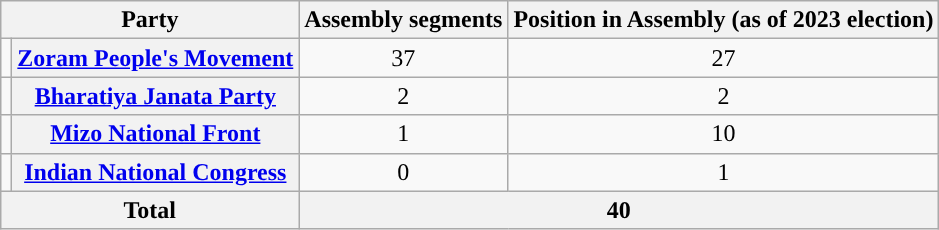<table class="wikitable" style="text-align:center">
<tr>
<th colspan=2>Party</th>
<th>Assembly segments</th>
<th>Position in Assembly (as of 2023 election)</th>
</tr>
<tr>
<td></td>
<th><a href='#'>Zoram People's Movement</a></th>
<td>37</td>
<td>27</td>
</tr>
<tr>
<td></td>
<th><a href='#'>Bharatiya Janata Party</a></th>
<td>2</td>
<td>2</td>
</tr>
<tr>
<td></td>
<th><a href='#'>Mizo National Front</a></th>
<td>1</td>
<td>10</td>
</tr>
<tr>
<td></td>
<th><a href='#'>Indian National Congress</a></th>
<td>0</td>
<td>1</td>
</tr>
<tr>
<th colspan=2>Total</th>
<th colspan=2>40</th>
</tr>
</table>
